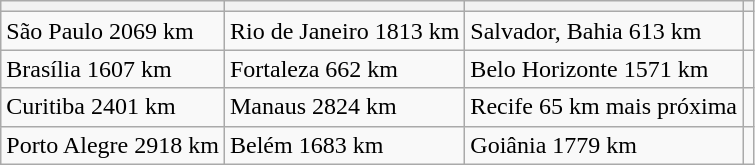<table class="wikitable sortable">
<tr>
<th></th>
<th></th>
<th></th>
<th></th>
</tr>
<tr>
<td>São Paulo 2069 km</td>
<td>Rio de Janeiro 1813 km</td>
<td>Salvador, Bahia 613 km</td>
<td></td>
</tr>
<tr>
<td>Brasília 1607 km</td>
<td>Fortaleza 662 km</td>
<td>Belo Horizonte 1571 km</td>
<td></td>
</tr>
<tr>
<td>Curitiba 2401 km</td>
<td>Manaus 2824 km</td>
<td>Recife 65 km mais próxima</td>
<td></td>
</tr>
<tr>
<td>Porto Alegre 2918 km</td>
<td>Belém 1683 km</td>
<td>Goiânia 1779 km</td>
<td></td>
</tr>
</table>
